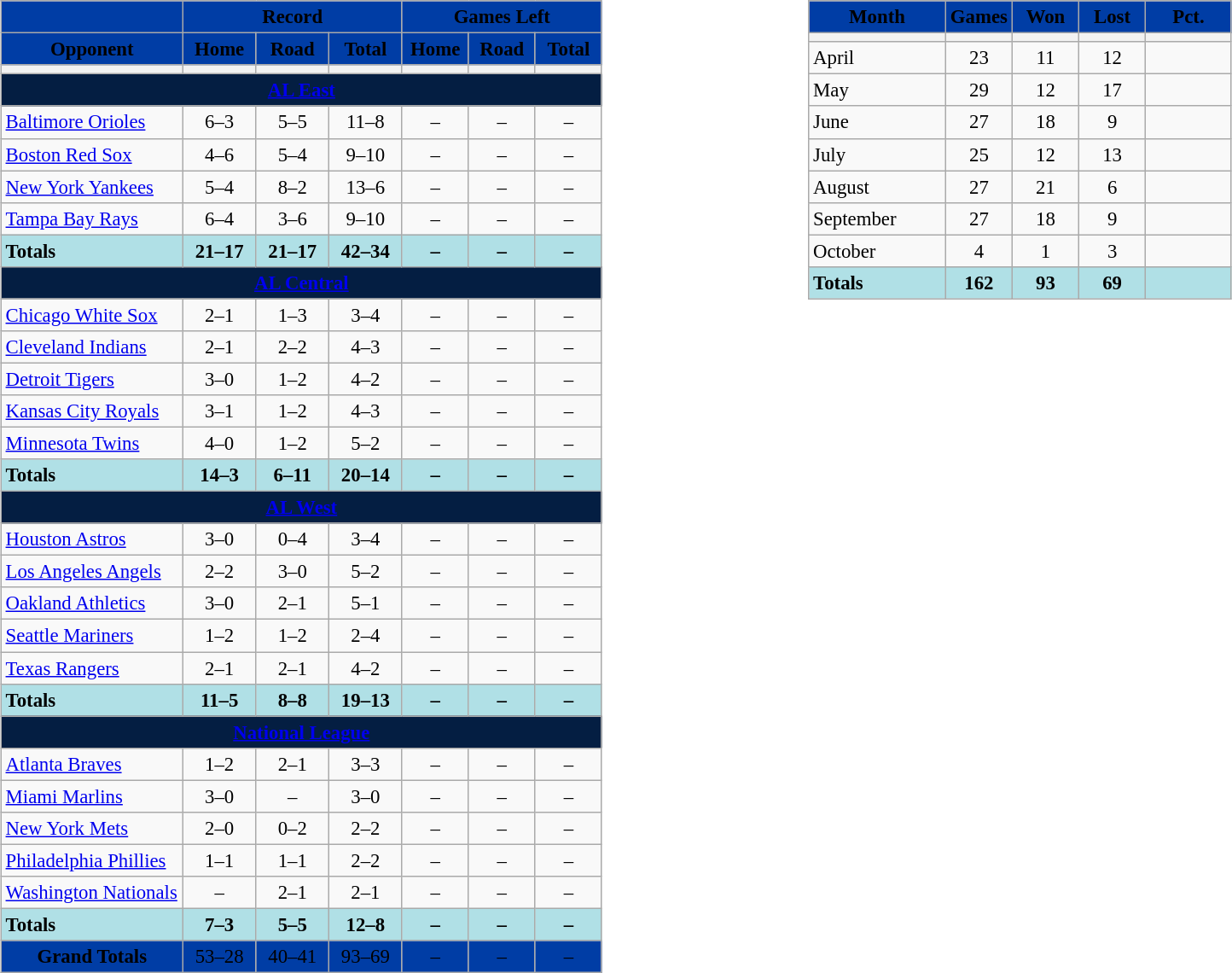<table style="width:100%;">
<tr>
<td style="width:50%; vertical-align:top;"><br><table class="wikitable" style="font-size: 95%; text-align: center;">
<tr>
<th style="background:#003DA5;" color:white;"></th>
<th colspan=3 style=background:#003DA5; color:white;"><span>Record</span></th>
<th colspan=3 style=background:#003DA5; color:white;"><span>Games Left</span></th>
</tr>
<tr>
<th ! style="background:#003DA5;" color:white;"><span>Opponent</span></th>
<th ! style="background:#003DA5;" color:white;"><span>Home</span></th>
<th ! style="background:#003DA5;" color:white;"><span>Road</span></th>
<th ! style="background:#003DA5;" color:white;"><span>Total</span></th>
<th ! style="background:#003DA5;" color:white;"><span>Home</span></th>
<th ! style="background:#003DA5;" color:white;"><span>Road</span></th>
<th ! style="background:#003DA5;" color:white;"><span>Total</span></th>
</tr>
<tr>
<th width=135></th>
<th width=50></th>
<th width=50></th>
<th width=50></th>
<th width=45></th>
<th width=45></th>
<th width=45></th>
</tr>
<tr>
<td colspan="11"  style="text-align:center; background:#041E42;" color:white;><strong><a href='#'><span>AL East</span></a></strong></td>
</tr>
<tr>
<td style="text-align:left;"><a href='#'>Baltimore Orioles</a></td>
<td>6–3</td>
<td>5–5</td>
<td>11–8</td>
<td>–</td>
<td>–</td>
<td>–</td>
</tr>
<tr>
<td style="text-align:left;"><a href='#'>Boston Red Sox</a></td>
<td>4–6</td>
<td>5–4</td>
<td>9–10</td>
<td>–</td>
<td>–</td>
<td>–</td>
</tr>
<tr>
<td style="text-align:left;"><a href='#'>New York Yankees</a></td>
<td>5–4</td>
<td>8–2</td>
<td>13–6</td>
<td>–</td>
<td>–</td>
<td>–</td>
</tr>
<tr>
<td style="text-align:left;"><a href='#'>Tampa Bay Rays</a></td>
<td>6–4</td>
<td>3–6</td>
<td>9–10</td>
<td>–</td>
<td>–</td>
<td>–</td>
</tr>
<tr style="font-weight:bold; background:powderblue;">
<td style="text-align:left;">Totals</td>
<td>21–17</td>
<td>21–17</td>
<td>42–34</td>
<td>–</td>
<td>–</td>
<td>–</td>
</tr>
<tr>
<td colspan="11"  style="text-align:center; background:#041E42;" color:white;><strong><a href='#'><span>AL Central</span></a></strong></td>
</tr>
<tr>
<td style="text-align:left;"><a href='#'>Chicago White Sox</a></td>
<td>2–1</td>
<td>1–3</td>
<td>3–4</td>
<td>–</td>
<td>–</td>
<td>–</td>
</tr>
<tr>
<td style="text-align:left;"><a href='#'>Cleveland Indians</a></td>
<td>2–1</td>
<td>2–2</td>
<td>4–3</td>
<td>–</td>
<td>–</td>
<td>–</td>
</tr>
<tr>
<td style="text-align:left;"><a href='#'>Detroit Tigers</a></td>
<td>3–0</td>
<td>1–2</td>
<td>4–2</td>
<td>–</td>
<td>–</td>
<td>–</td>
</tr>
<tr>
<td style="text-align:left;"><a href='#'>Kansas City Royals</a></td>
<td>3–1</td>
<td>1–2</td>
<td>4–3</td>
<td>–</td>
<td>–</td>
<td>–</td>
</tr>
<tr>
<td style="text-align:left;"><a href='#'>Minnesota Twins</a></td>
<td>4–0</td>
<td>1–2</td>
<td>5–2</td>
<td>–</td>
<td>–</td>
<td>–</td>
</tr>
<tr style="font-weight:bold; background:powderblue;">
<td style="text-align:left;">Totals</td>
<td>14–3</td>
<td>6–11</td>
<td>20–14</td>
<td>–</td>
<td>–</td>
<td>–</td>
</tr>
<tr>
<td colspan="11"  style="text-align:center; background:#041E42;" color:white;><strong><a href='#'><span>AL West</span></a></strong></td>
</tr>
<tr>
<td style="text-align:left;"><a href='#'>Houston Astros</a></td>
<td>3–0</td>
<td>0–4</td>
<td>3–4</td>
<td>–</td>
<td>–</td>
<td>–</td>
</tr>
<tr>
<td style="text-align:left;"><a href='#'>Los Angeles Angels</a></td>
<td>2–2</td>
<td>3–0</td>
<td>5–2</td>
<td>–</td>
<td>–</td>
<td>–</td>
</tr>
<tr>
<td style="text-align:left;"><a href='#'>Oakland Athletics</a></td>
<td>3–0</td>
<td>2–1</td>
<td>5–1</td>
<td>–</td>
<td>–</td>
<td>–</td>
</tr>
<tr>
<td style="text-align:left;"><a href='#'>Seattle Mariners</a></td>
<td>1–2</td>
<td>1–2</td>
<td>2–4</td>
<td>–</td>
<td>–</td>
<td>–</td>
</tr>
<tr>
<td style="text-align:left;"><a href='#'>Texas Rangers</a></td>
<td>2–1</td>
<td>2–1</td>
<td>4–2</td>
<td>–</td>
<td>–</td>
<td>–</td>
</tr>
<tr style="font-weight:bold; background:powderblue;">
<td style="text-align:left;">Totals</td>
<td>11–5</td>
<td>8–8</td>
<td>19–13</td>
<td>–</td>
<td>–</td>
<td>–</td>
</tr>
<tr>
<td colspan="11"  style="text-align:center; background:#041E42;" color:white;><strong><a href='#'><span>National League</span></a></strong></td>
</tr>
<tr>
<td style="text-align:left;"><a href='#'>Atlanta Braves</a></td>
<td>1–2</td>
<td>2–1</td>
<td>3–3</td>
<td>–</td>
<td>–</td>
<td>–</td>
</tr>
<tr>
<td style="text-align:left;"><a href='#'>Miami Marlins</a></td>
<td>3–0</td>
<td>–</td>
<td>3–0</td>
<td>–</td>
<td>–</td>
<td>–</td>
</tr>
<tr>
<td style="text-align:left;"><a href='#'>New York Mets</a></td>
<td>2–0</td>
<td>0–2</td>
<td>2–2</td>
<td>–</td>
<td>–</td>
<td>–</td>
</tr>
<tr>
<td style="text-align:left;"><a href='#'>Philadelphia Phillies</a></td>
<td>1–1</td>
<td>1–1</td>
<td>2–2</td>
<td>–</td>
<td>–</td>
<td>–</td>
</tr>
<tr>
<td style="text-align:left;"><a href='#'>Washington Nationals</a></td>
<td>–</td>
<td>2–1</td>
<td>2–1</td>
<td>–</td>
<td>–</td>
<td>–</td>
</tr>
<tr style="font-weight:bold; background:powderblue;">
<td style="text-align:left;"><strong>Totals</strong></td>
<td>7–3</td>
<td>5–5</td>
<td>12–8</td>
<td>–</td>
<td>–</td>
<td>–</td>
</tr>
<tr style=background:#003DA5; color:white;">
<td><span><strong>Grand Totals</strong></span></td>
<td><span>53–28</span></td>
<td><span>40–41</span></td>
<td><span>93–69</span></td>
<td><span>–</span></td>
<td><span>–</span></td>
<td><span>–</span></td>
</tr>
</table>
</td>
<td style="width:50%; vertical-align:top;"><br><table class="wikitable" style="font-size: 95%; text-align: center;">
<tr>
<th style="background:#003DA5;" color:white;"><span>Month</span></th>
<th style="background:#003DA5;" color:white;"><span>Games</span></th>
<th style="background:#003DA5;" color:white;"><span>Won</span></th>
<th style="background:#003DA5;" color:white;"><span>Lost</span></th>
<th style="background:#003DA5;" color:white;"><span>Pct.</span></th>
</tr>
<tr>
<th style="width:100px;"></th>
<th width="45"></th>
<th width="45"></th>
<th width="45"></th>
<th width="60"></th>
</tr>
<tr>
<td style="text-align:left;">April</td>
<td>23</td>
<td>11</td>
<td>12</td>
<td></td>
</tr>
<tr>
<td style="text-align:left;">May</td>
<td>29</td>
<td>12</td>
<td>17</td>
<td></td>
</tr>
<tr>
<td style="text-align:left;">June</td>
<td>27</td>
<td>18</td>
<td>9</td>
<td></td>
</tr>
<tr>
<td style="text-align:left;">July</td>
<td>25</td>
<td>12</td>
<td>13</td>
<td></td>
</tr>
<tr>
<td style="text-align:left;">August</td>
<td>27</td>
<td>21</td>
<td>6</td>
<td></td>
</tr>
<tr>
<td style="text-align:left;">September</td>
<td>27</td>
<td>18</td>
<td>9</td>
<td></td>
</tr>
<tr>
<td style="text-align:left;">October</td>
<td>4</td>
<td>1</td>
<td>3</td>
<td></td>
</tr>
<tr style="font-weight:bold; background:powderblue;">
<td style="text-align:left;">Totals</td>
<td>162</td>
<td>93</td>
<td>69</td>
<td></td>
</tr>
</table>
</td>
</tr>
</table>
